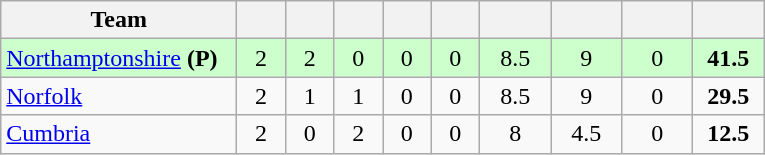<table class="wikitable" style="text-align:center">
<tr>
<th width="150">Team</th>
<th width="25"></th>
<th width="25"></th>
<th width="25"></th>
<th width="25"></th>
<th width="25"></th>
<th width="40"></th>
<th width="40"></th>
<th width="40"></th>
<th width="40"></th>
</tr>
<tr style="background:#cfc">
<td style="text-align:left"><a href='#'>Northamptonshire</a> <strong>(P)</strong></td>
<td>2</td>
<td>2</td>
<td>0</td>
<td>0</td>
<td>0</td>
<td>8.5</td>
<td>9</td>
<td>0</td>
<td><strong>41.5</strong></td>
</tr>
<tr>
<td style="text-align:left"><a href='#'>Norfolk</a></td>
<td>2</td>
<td>1</td>
<td>1</td>
<td>0</td>
<td>0</td>
<td>8.5</td>
<td>9</td>
<td>0</td>
<td><strong>29.5</strong></td>
</tr>
<tr>
<td style="text-align:left"><a href='#'>Cumbria</a></td>
<td>2</td>
<td>0</td>
<td>2</td>
<td>0</td>
<td>0</td>
<td>8</td>
<td>4.5</td>
<td>0</td>
<td><strong>12.5</strong></td>
</tr>
</table>
